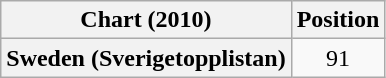<table class="wikitable plainrowheaders">
<tr>
<th>Chart (2010)</th>
<th>Position</th>
</tr>
<tr>
<th scope="row">Sweden (Sverigetopplistan)</th>
<td style="text-align:center;">91</td>
</tr>
</table>
